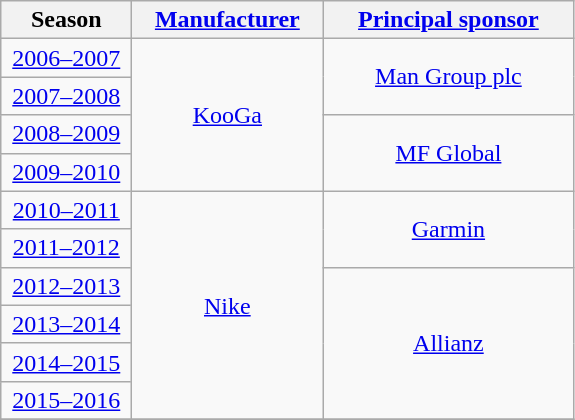<table class="wikitable sticky-header" style="text-align:center;margin-left:1em;left">
<tr>
<th width=80>Season</th>
<th width=120><a href='#'>Manufacturer</a></th>
<th width=160><a href='#'>Principal sponsor</a></th>
</tr>
<tr>
<td><a href='#'>2006–2007</a></td>
<td rowspan="4"> <a href='#'>KooGa</a></td>
<td rowspan="2"> <a href='#'>Man Group plc</a></td>
</tr>
<tr>
<td><a href='#'>2007–2008</a></td>
</tr>
<tr>
<td><a href='#'>2008–2009</a></td>
<td rowspan="2"> <a href='#'>MF Global</a></td>
</tr>
<tr>
<td><a href='#'>2009–2010</a></td>
</tr>
<tr>
<td><a href='#'>2010–2011</a></td>
<td rowspan="6"> <a href='#'>Nike</a></td>
<td rowspan="2"> <a href='#'>Garmin</a></td>
</tr>
<tr>
<td><a href='#'>2011–2012</a></td>
</tr>
<tr>
<td><a href='#'>2012–2013</a></td>
<td rowspan="4"> <a href='#'>Allianz</a></td>
</tr>
<tr>
<td><a href='#'>2013–2014</a></td>
</tr>
<tr>
<td><a href='#'>2014–2015</a></td>
</tr>
<tr>
<td><a href='#'>2015–2016</a></td>
</tr>
<tr>
</tr>
</table>
